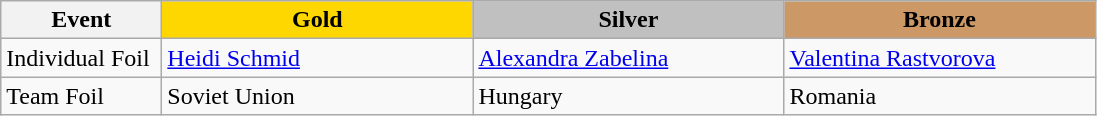<table class="wikitable">
<tr>
<th width="100">Event</th>
<th style="background-color:gold;" width="200"> Gold</th>
<th style="background-color:silver;" width="200"> Silver</th>
<th style="background-color:#CC9966;" width="200"> Bronze</th>
</tr>
<tr>
<td>Individual Foil</td>
<td> <a href='#'>Heidi Schmid</a></td>
<td> <a href='#'>Alexandra Zabelina</a></td>
<td> <a href='#'>Valentina Rastvorova</a></td>
</tr>
<tr>
<td>Team Foil</td>
<td> Soviet Union</td>
<td> Hungary</td>
<td> Romania</td>
</tr>
</table>
